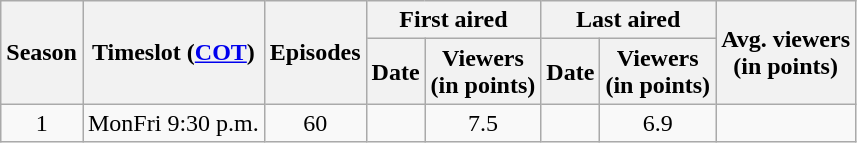<table class="wikitable" style="text-align: center">
<tr>
<th scope="col" rowspan="2">Season</th>
<th scope="col" rowspan="2">Timeslot (<a href='#'>COT</a>)</th>
<th scope="col" rowspan="2">Episodes</th>
<th scope="col" colspan="2">First aired</th>
<th scope="col" colspan="2">Last aired</th>
<th scope="col" rowspan="2">Avg. viewers<br>(in points)</th>
</tr>
<tr>
<th scope="col">Date</th>
<th scope="col">Viewers<br>(in points)</th>
<th scope="col">Date</th>
<th scope="col">Viewers<br>(in points)</th>
</tr>
<tr>
<td rowspan="1">1</td>
<td rowspan="2">MonFri 9:30 p.m.</td>
<td>60</td>
<td></td>
<td>7.5</td>
<td></td>
<td>6.9</td>
<td>  </td>
</tr>
</table>
